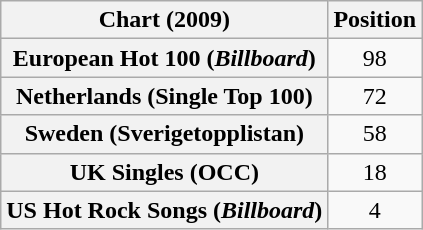<table class="wikitable sortable plainrowheaders" style="text-align:center">
<tr>
<th scope="col">Chart (2009)</th>
<th scope="col">Position</th>
</tr>
<tr>
<th scope="row">European Hot 100 (<em>Billboard</em>)</th>
<td>98</td>
</tr>
<tr>
<th scope="row">Netherlands (Single Top 100)</th>
<td>72</td>
</tr>
<tr>
<th scope="row">Sweden (Sverigetopplistan)</th>
<td>58</td>
</tr>
<tr>
<th scope="row">UK Singles (OCC)</th>
<td>18</td>
</tr>
<tr>
<th scope="row">US Hot Rock Songs (<em>Billboard</em>)</th>
<td>4</td>
</tr>
</table>
